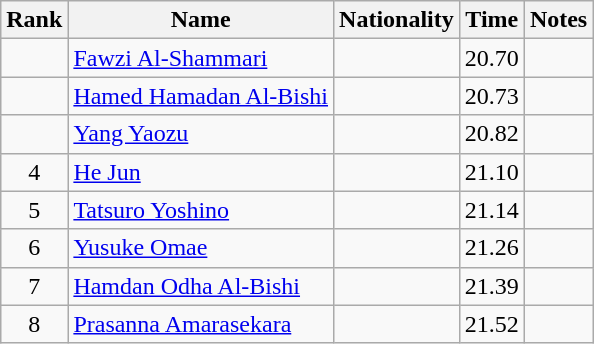<table class="wikitable sortable" style="text-align:center">
<tr>
<th>Rank</th>
<th>Name</th>
<th>Nationality</th>
<th>Time</th>
<th>Notes</th>
</tr>
<tr>
<td></td>
<td align=left><a href='#'>Fawzi Al-Shammari</a></td>
<td align=left></td>
<td>20.70</td>
<td></td>
</tr>
<tr>
<td></td>
<td align=left><a href='#'>Hamed Hamadan Al-Bishi</a></td>
<td align=left></td>
<td>20.73</td>
<td></td>
</tr>
<tr>
<td></td>
<td align=left><a href='#'>Yang Yaozu</a></td>
<td align=left></td>
<td>20.82</td>
<td></td>
</tr>
<tr>
<td>4</td>
<td align=left><a href='#'>He Jun</a></td>
<td align=left></td>
<td>21.10</td>
<td></td>
</tr>
<tr>
<td>5</td>
<td align=left><a href='#'>Tatsuro Yoshino</a></td>
<td align=left></td>
<td>21.14</td>
<td></td>
</tr>
<tr>
<td>6</td>
<td align=left><a href='#'>Yusuke Omae</a></td>
<td align=left></td>
<td>21.26</td>
<td></td>
</tr>
<tr>
<td>7</td>
<td align=left><a href='#'>Hamdan Odha Al-Bishi</a></td>
<td align=left></td>
<td>21.39</td>
<td></td>
</tr>
<tr>
<td>8</td>
<td align=left><a href='#'>Prasanna Amarasekara</a></td>
<td align=left></td>
<td>21.52</td>
<td></td>
</tr>
</table>
